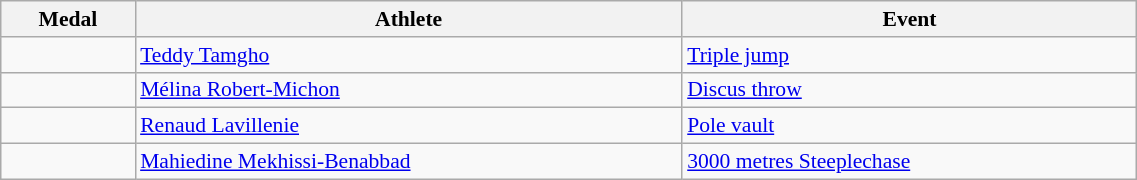<table class="wikitable" style="font-size:90%" width=60%>
<tr>
<th>Medal</th>
<th>Athlete</th>
<th>Event</th>
</tr>
<tr>
<td></td>
<td><a href='#'>Teddy Tamgho</a></td>
<td><a href='#'>Triple jump</a></td>
</tr>
<tr>
<td></td>
<td><a href='#'>Mélina Robert-Michon</a></td>
<td><a href='#'>Discus throw</a></td>
</tr>
<tr>
<td></td>
<td><a href='#'>Renaud Lavillenie</a></td>
<td><a href='#'>Pole vault</a></td>
</tr>
<tr>
<td></td>
<td><a href='#'>Mahiedine Mekhissi-Benabbad</a></td>
<td><a href='#'>3000 metres Steeplechase</a></td>
</tr>
</table>
